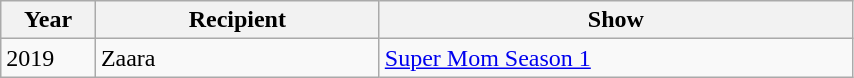<table class="wikitable" width="45%">
<tr>
<th style="width:10%;">Year</th>
<th style="width:30%;">Recipient</th>
<th style="width:50%;">Show</th>
</tr>
<tr>
<td>2019</td>
<td>Zaara</td>
<td><a href='#'>Super Mom Season 1</a></td>
</tr>
</table>
